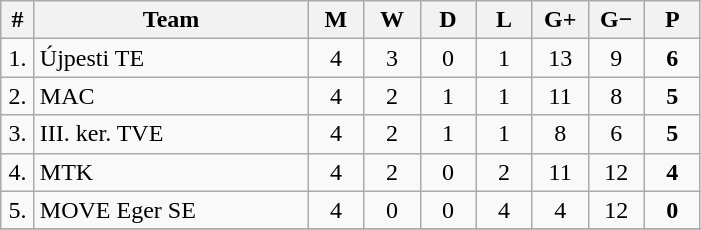<table class="wikitable" style="text-align: center;">
<tr>
<th width="15">#</th>
<th width="175">Team</th>
<th width="30">M</th>
<th width="30">W</th>
<th width="30">D</th>
<th width="30">L</th>
<th width="30">G+</th>
<th width="30">G−</th>
<th width="30">P</th>
</tr>
<tr>
<td>1.</td>
<td align="left">Újpesti TE</td>
<td>4</td>
<td>3</td>
<td>0</td>
<td>1</td>
<td>13</td>
<td>9</td>
<td><strong>6</strong></td>
</tr>
<tr>
<td>2.</td>
<td align="left">MAC</td>
<td>4</td>
<td>2</td>
<td>1</td>
<td>1</td>
<td>11</td>
<td>8</td>
<td><strong>5</strong></td>
</tr>
<tr>
<td>3.</td>
<td align="left">III. ker. TVE</td>
<td>4</td>
<td>2</td>
<td>1</td>
<td>1</td>
<td>8</td>
<td>6</td>
<td><strong>5</strong></td>
</tr>
<tr>
<td>4.</td>
<td align="left">MTK</td>
<td>4</td>
<td>2</td>
<td>0</td>
<td>2</td>
<td>11</td>
<td>12</td>
<td><strong>4</strong></td>
</tr>
<tr>
<td>5.</td>
<td align="left">MOVE Eger SE</td>
<td>4</td>
<td>0</td>
<td>0</td>
<td>4</td>
<td>4</td>
<td>12</td>
<td><strong>0</strong></td>
</tr>
<tr>
</tr>
</table>
